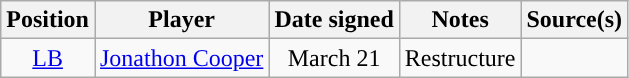<table class="wikitable" style="text-align:center">
<tr>
<th>Position</th>
<th>Player</th>
<th>Date signed</th>
<th>Notes</th>
<th>Source(s)</th>
</tr>
<tr>
<td><a href='#'>LB</a></td>
<td><a href='#'>Jonathon Cooper</a></td>
<td>March 21</td>
<td>Restructure</td>
<td></td>
</tr>
</table>
